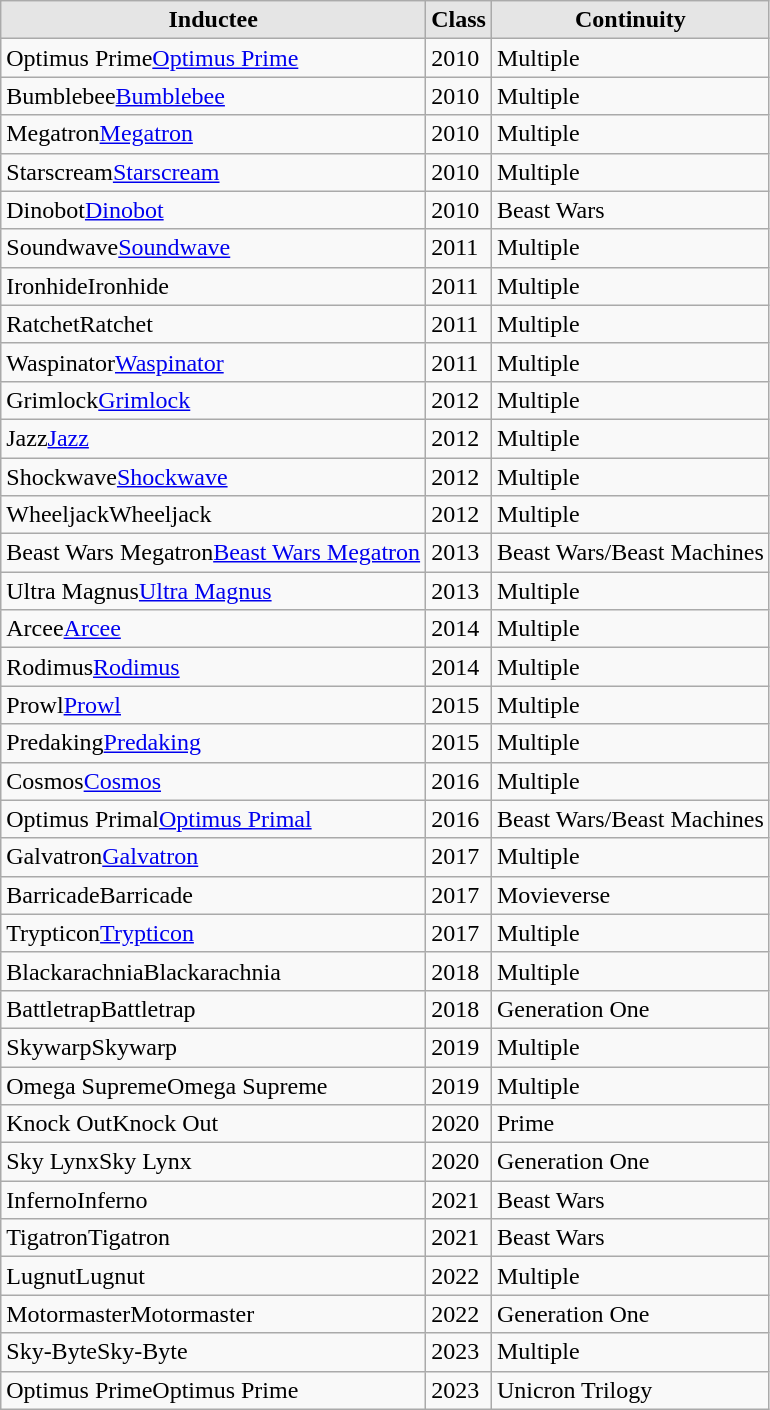<table class="wikitable sortable">
<tr>
<th style="background:#e5e5e5;">Inductee</th>
<th style="background:#e5e5e5;">Class</th>
<th style="background:#e5e5e5;">Continuity</th>
</tr>
<tr>
<td><span>Optimus Prime</span><a href='#'>Optimus Prime</a></td>
<td>2010</td>
<td>Multiple</td>
</tr>
<tr>
<td><span>Bumblebee</span><a href='#'>Bumblebee</a></td>
<td>2010</td>
<td>Multiple</td>
</tr>
<tr>
<td><span>Megatron</span><a href='#'>Megatron</a></td>
<td>2010</td>
<td>Multiple</td>
</tr>
<tr>
<td><span>Starscream</span><a href='#'>Starscream</a></td>
<td>2010</td>
<td>Multiple</td>
</tr>
<tr>
<td><span>Dinobot</span><a href='#'>Dinobot</a></td>
<td>2010</td>
<td>Beast Wars</td>
</tr>
<tr>
<td><span>Soundwave</span><a href='#'>Soundwave</a></td>
<td>2011</td>
<td>Multiple</td>
</tr>
<tr>
<td><span>Ironhide</span>Ironhide</td>
<td>2011</td>
<td>Multiple</td>
</tr>
<tr>
<td><span>Ratchet</span>Ratchet</td>
<td>2011</td>
<td>Multiple</td>
</tr>
<tr>
<td><span>Waspinator</span><a href='#'>Waspinator</a></td>
<td>2011</td>
<td>Multiple</td>
</tr>
<tr>
<td><span>Grimlock</span><a href='#'>Grimlock</a></td>
<td>2012</td>
<td>Multiple</td>
</tr>
<tr>
<td><span>Jazz</span><a href='#'>Jazz</a></td>
<td>2012</td>
<td>Multiple</td>
</tr>
<tr>
<td><span>Shockwave</span><a href='#'>Shockwave</a></td>
<td>2012</td>
<td>Multiple</td>
</tr>
<tr>
<td><span>Wheeljack</span>Wheeljack</td>
<td>2012</td>
<td>Multiple</td>
</tr>
<tr>
<td><span>Beast Wars Megatron</span><a href='#'>Beast Wars Megatron</a></td>
<td>2013</td>
<td>Beast Wars/Beast Machines</td>
</tr>
<tr>
<td><span>Ultra Magnus</span><a href='#'>Ultra Magnus</a></td>
<td>2013</td>
<td>Multiple</td>
</tr>
<tr>
<td><span>Arcee</span><a href='#'>Arcee</a></td>
<td>2014</td>
<td>Multiple</td>
</tr>
<tr>
<td><span>Rodimus</span><a href='#'>Rodimus</a></td>
<td>2014</td>
<td>Multiple</td>
</tr>
<tr>
<td><span>Prowl</span><a href='#'>Prowl</a></td>
<td>2015</td>
<td>Multiple</td>
</tr>
<tr>
<td><span>Predaking</span><a href='#'>Predaking</a></td>
<td>2015</td>
<td>Multiple</td>
</tr>
<tr>
<td><span>Cosmos</span><a href='#'>Cosmos</a></td>
<td>2016</td>
<td>Multiple</td>
</tr>
<tr>
<td><span>Optimus Primal</span><a href='#'>Optimus Primal</a></td>
<td>2016</td>
<td>Beast Wars/Beast Machines</td>
</tr>
<tr>
<td><span>Galvatron</span><a href='#'>Galvatron</a></td>
<td>2017</td>
<td>Multiple</td>
</tr>
<tr>
<td><span>Barricade</span>Barricade</td>
<td>2017</td>
<td>Movieverse</td>
</tr>
<tr>
<td><span>Trypticon</span><a href='#'>Trypticon</a></td>
<td>2017</td>
<td>Multiple</td>
</tr>
<tr>
<td><span>Blackarachnia</span>Blackarachnia</td>
<td>2018</td>
<td>Multiple</td>
</tr>
<tr>
<td><span>Battletrap</span>Battletrap</td>
<td>2018</td>
<td>Generation One</td>
</tr>
<tr>
<td><span>Skywarp</span>Skywarp</td>
<td>2019</td>
<td>Multiple</td>
</tr>
<tr>
<td><span>Omega Supreme</span>Omega Supreme</td>
<td>2019</td>
<td>Multiple</td>
</tr>
<tr>
<td><span>Knock Out</span>Knock Out</td>
<td>2020</td>
<td>Prime</td>
</tr>
<tr>
<td><span>Sky Lynx</span>Sky Lynx</td>
<td>2020</td>
<td>Generation One</td>
</tr>
<tr>
<td><span>Inferno</span>Inferno</td>
<td>2021</td>
<td>Beast Wars</td>
</tr>
<tr>
<td><span>Tigatron</span>Tigatron</td>
<td>2021</td>
<td>Beast Wars</td>
</tr>
<tr>
<td><span>Lugnut</span>Lugnut</td>
<td>2022</td>
<td>Multiple</td>
</tr>
<tr>
<td><span>Motormaster</span>Motormaster</td>
<td>2022</td>
<td>Generation One</td>
</tr>
<tr>
<td><span>Sky-Byte</span>Sky-Byte</td>
<td>2023</td>
<td>Multiple</td>
</tr>
<tr>
<td><span>Optimus Prime</span>Optimus Prime</td>
<td>2023</td>
<td>Unicron Trilogy</td>
</tr>
</table>
